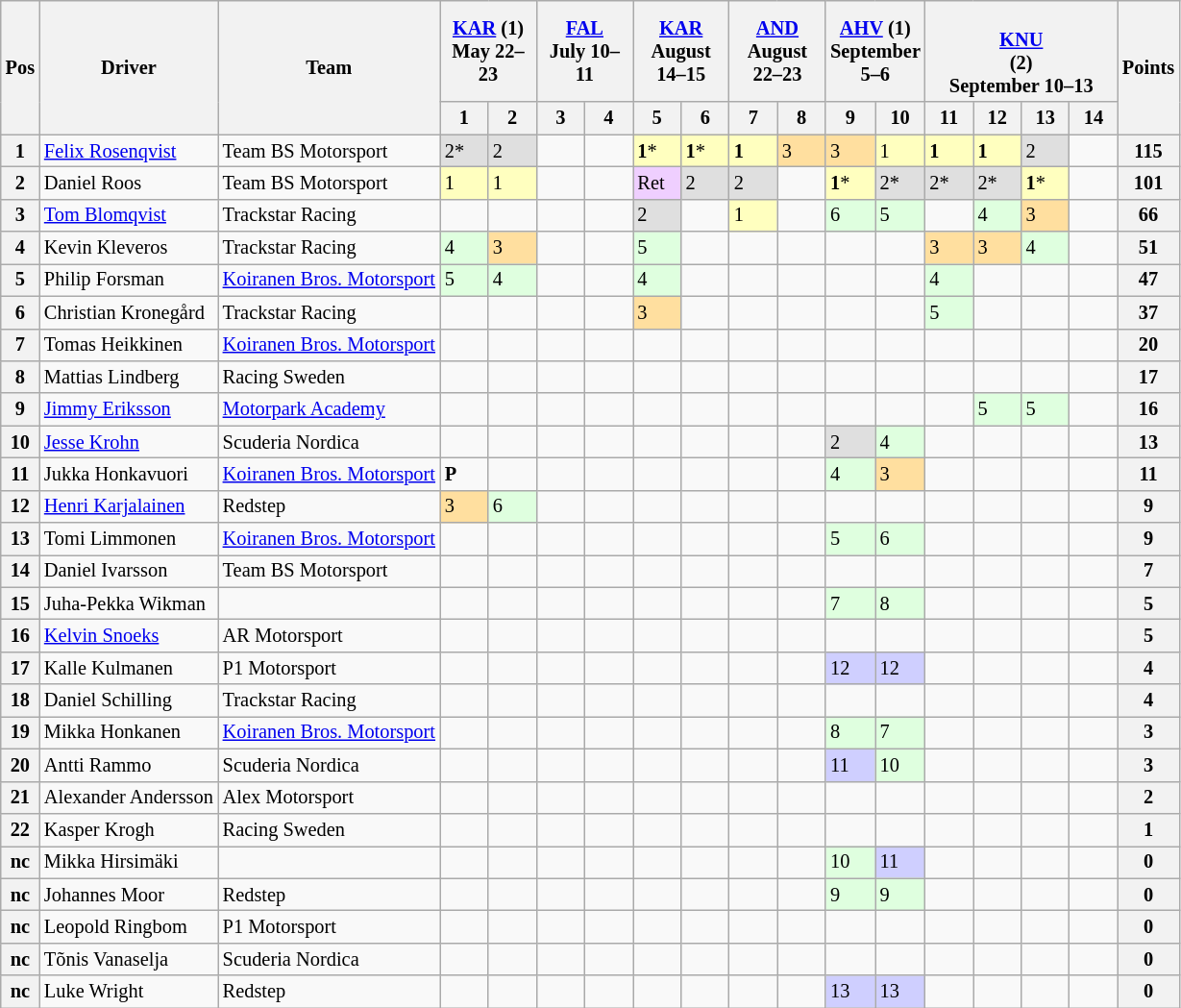<table class="wikitable" style="font-size:85%">
<tr>
<th rowspan=2>Pos</th>
<th rowspan=2>Driver</th>
<th rowspan=2>Team</th>
<th colspan=2> <a href='#'>KAR</a> (1)<br>May 22–23</th>
<th colspan=2> <a href='#'>FAL</a><br>July 10–11</th>
<th colspan=2> <a href='#'>KAR</a><br>August 14–15</th>
<th colspan=2> <a href='#'>AND</a><br>August 22–23</th>
<th colspan=2> <a href='#'>AHV</a> (1)<br>September 5–6</th>
<th colspan=4><br><a href='#'>KNU</a><br> (2)<br>September 10–13</th>
<th rowspan=2>Points</th>
</tr>
<tr>
<th width="27">1</th>
<th width="27">2</th>
<th width="27">3</th>
<th width="27">4</th>
<th width="27">5</th>
<th width="27">6</th>
<th width="27">7</th>
<th width="27">8</th>
<th width="27">9</th>
<th width="27">10</th>
<th width="27">11</th>
<th width="27">12</th>
<th width="27">13</th>
<th width="27">14</th>
</tr>
<tr>
<th>1</th>
<td> <a href='#'>Felix Rosenqvist</a></td>
<td>Team BS Motorsport</td>
<td style="background:#DFDFDF;">2*</td>
<td style="background:#DFDFDF;">2</td>
<td></td>
<td></td>
<td style="background:#FFFFBF;"><strong>1</strong>*</td>
<td style="background:#FFFFBF;"><strong>1</strong>*</td>
<td style="background:#FFFFBF;"><strong>1</strong></td>
<td style="background:#FFDF9F;">3</td>
<td style="background:#FFDF9F;">3</td>
<td style="background:#FFFFBF;">1</td>
<td style="background:#FFFFBF;"><strong>1</strong></td>
<td style="background:#FFFFBF;"><strong>1</strong></td>
<td style="background:#DFDFDF;">2</td>
<td></td>
<th>115</th>
</tr>
<tr>
<th>2</th>
<td> Daniel Roos</td>
<td>Team BS Motorsport</td>
<td style="background:#FFFFBF;">1</td>
<td style="background:#FFFFBF;">1</td>
<td></td>
<td></td>
<td style="background:#EFCFFF;">Ret</td>
<td style="background:#DFDFDF;">2</td>
<td style="background:#DFDFDF;">2</td>
<td></td>
<td style="background:#FFFFBF;"><strong>1</strong>*</td>
<td style="background:#DFDFDF;">2*</td>
<td style="background:#DFDFDF;">2*</td>
<td style="background:#DFDFDF;">2*</td>
<td style="background:#FFFFBF;"><strong>1</strong>*</td>
<td></td>
<th>101</th>
</tr>
<tr>
<th>3</th>
<td> <a href='#'>Tom Blomqvist</a></td>
<td>Trackstar Racing</td>
<td></td>
<td></td>
<td></td>
<td></td>
<td style="background:#DFDFDF;">2</td>
<td></td>
<td style="background:#FFFFBF;">1</td>
<td></td>
<td style="background:#DFFFDF;">6</td>
<td style="background:#DFFFDF;">5</td>
<td></td>
<td style="background:#DFFFDF;">4</td>
<td style="background:#FFDF9F;">3</td>
<td></td>
<th>66</th>
</tr>
<tr>
<th>4</th>
<td> Kevin Kleveros</td>
<td>Trackstar Racing</td>
<td style="background:#DFFFDF;">4</td>
<td style="background:#FFDF9F;">3</td>
<td></td>
<td></td>
<td style="background:#DFFFDF;">5</td>
<td></td>
<td></td>
<td></td>
<td></td>
<td></td>
<td style="background:#FFDF9F;">3</td>
<td style="background:#FFDF9F;">3</td>
<td style="background:#DFFFDF;">4</td>
<td></td>
<th>51</th>
</tr>
<tr>
<th>5</th>
<td> Philip Forsman</td>
<td><a href='#'>Koiranen Bros. Motorsport</a></td>
<td style="background:#DFFFDF;">5</td>
<td style="background:#DFFFDF;">4</td>
<td></td>
<td></td>
<td style="background:#DFFFDF;">4</td>
<td></td>
<td></td>
<td></td>
<td></td>
<td></td>
<td style="background:#DFFFDF;">4</td>
<td></td>
<td></td>
<td></td>
<th>47</th>
</tr>
<tr>
<th>6</th>
<td> Christian Kronegård</td>
<td>Trackstar Racing</td>
<td></td>
<td></td>
<td></td>
<td></td>
<td style="background:#FFDF9F;">3</td>
<td></td>
<td></td>
<td></td>
<td></td>
<td></td>
<td style="background:#DFFFDF;">5</td>
<td></td>
<td></td>
<td></td>
<th>37</th>
</tr>
<tr>
<th>7</th>
<td> Tomas Heikkinen</td>
<td><a href='#'>Koiranen Bros. Motorsport</a></td>
<td></td>
<td></td>
<td></td>
<td></td>
<td></td>
<td></td>
<td></td>
<td></td>
<td></td>
<td></td>
<td></td>
<td></td>
<td></td>
<td></td>
<th>20</th>
</tr>
<tr>
<th>8</th>
<td> Mattias Lindberg</td>
<td>Racing Sweden</td>
<td></td>
<td></td>
<td></td>
<td></td>
<td></td>
<td></td>
<td></td>
<td></td>
<td></td>
<td></td>
<td></td>
<td></td>
<td></td>
<td></td>
<th>17</th>
</tr>
<tr>
<th>9</th>
<td> <a href='#'>Jimmy Eriksson</a></td>
<td><a href='#'>Motorpark Academy</a></td>
<td></td>
<td></td>
<td></td>
<td></td>
<td></td>
<td></td>
<td></td>
<td></td>
<td></td>
<td></td>
<td></td>
<td style="background:#DFFFDF;">5</td>
<td style="background:#DFFFDF;">5</td>
<td></td>
<th>16</th>
</tr>
<tr>
<th>10</th>
<td> <a href='#'>Jesse Krohn</a></td>
<td>Scuderia Nordica</td>
<td></td>
<td></td>
<td></td>
<td></td>
<td></td>
<td></td>
<td></td>
<td></td>
<td style="background:#DFDFDF;">2</td>
<td style="background:#DFFFDF;">4</td>
<td></td>
<td></td>
<td></td>
<td></td>
<th>13</th>
</tr>
<tr>
<th>11</th>
<td> Jukka Honkavuori</td>
<td><a href='#'>Koiranen Bros. Motorsport</a></td>
<td><strong>P</strong></td>
<td></td>
<td></td>
<td></td>
<td></td>
<td></td>
<td></td>
<td></td>
<td style="background:#DFFFDF;">4</td>
<td style="background:#FFDF9F;">3</td>
<td></td>
<td></td>
<td></td>
<td></td>
<th>11</th>
</tr>
<tr>
<th>12</th>
<td> <a href='#'>Henri Karjalainen</a></td>
<td>Redstep</td>
<td style="background:#FFDF9F;">3</td>
<td style="background:#DFFFDF;">6</td>
<td></td>
<td></td>
<td></td>
<td></td>
<td></td>
<td></td>
<td></td>
<td></td>
<td></td>
<td></td>
<td></td>
<td></td>
<th>9</th>
</tr>
<tr>
<th>13</th>
<td> Tomi Limmonen</td>
<td><a href='#'>Koiranen Bros. Motorsport</a></td>
<td></td>
<td></td>
<td></td>
<td></td>
<td></td>
<td></td>
<td></td>
<td></td>
<td style="background:#DFFFDF;">5</td>
<td style="background:#DFFFDF;">6</td>
<td></td>
<td></td>
<td></td>
<td></td>
<th>9</th>
</tr>
<tr>
<th>14</th>
<td> Daniel Ivarsson</td>
<td>Team BS Motorsport</td>
<td></td>
<td></td>
<td></td>
<td></td>
<td></td>
<td></td>
<td></td>
<td></td>
<td></td>
<td></td>
<td></td>
<td></td>
<td></td>
<td></td>
<th>7</th>
</tr>
<tr>
<th>15</th>
<td> Juha-Pekka Wikman</td>
<td></td>
<td></td>
<td></td>
<td></td>
<td></td>
<td></td>
<td></td>
<td></td>
<td></td>
<td style="background:#DFFFDF;">7</td>
<td style="background:#DFFFDF;">8</td>
<td></td>
<td></td>
<td></td>
<td></td>
<th>5</th>
</tr>
<tr>
<th>16</th>
<td> <a href='#'>Kelvin Snoeks</a></td>
<td>AR Motorsport</td>
<td></td>
<td></td>
<td></td>
<td></td>
<td></td>
<td></td>
<td></td>
<td></td>
<td></td>
<td></td>
<td></td>
<td></td>
<td></td>
<td></td>
<th>5</th>
</tr>
<tr>
<th>17</th>
<td> Kalle Kulmanen</td>
<td>P1 Motorsport</td>
<td></td>
<td></td>
<td></td>
<td></td>
<td></td>
<td></td>
<td></td>
<td></td>
<td style="background:#CFCFFF;">12</td>
<td style="background:#CFCFFF;">12</td>
<td></td>
<td></td>
<td></td>
<td></td>
<th>4</th>
</tr>
<tr>
<th>18</th>
<td> Daniel Schilling</td>
<td>Trackstar Racing</td>
<td></td>
<td></td>
<td></td>
<td></td>
<td></td>
<td></td>
<td></td>
<td></td>
<td></td>
<td></td>
<td></td>
<td></td>
<td></td>
<td></td>
<th>4</th>
</tr>
<tr>
<th>19</th>
<td> Mikka Honkanen</td>
<td><a href='#'>Koiranen Bros. Motorsport</a></td>
<td></td>
<td></td>
<td></td>
<td></td>
<td></td>
<td></td>
<td></td>
<td></td>
<td style="background:#DFFFDF;">8</td>
<td style="background:#DFFFDF;">7</td>
<td></td>
<td></td>
<td></td>
<td></td>
<th>3</th>
</tr>
<tr>
<th>20</th>
<td> Antti Rammo</td>
<td>Scuderia Nordica</td>
<td></td>
<td></td>
<td></td>
<td></td>
<td></td>
<td></td>
<td></td>
<td></td>
<td style="background:#CFCFFF;">11</td>
<td style="background:#DFFFDF;">10</td>
<td></td>
<td></td>
<td></td>
<td></td>
<th>3</th>
</tr>
<tr>
<th>21</th>
<td> Alexander Andersson</td>
<td>Alex Motorsport</td>
<td></td>
<td></td>
<td></td>
<td></td>
<td></td>
<td></td>
<td></td>
<td></td>
<td></td>
<td></td>
<td></td>
<td></td>
<td></td>
<td></td>
<th>2</th>
</tr>
<tr>
<th>22</th>
<td> Kasper Krogh</td>
<td>Racing Sweden</td>
<td></td>
<td></td>
<td></td>
<td></td>
<td></td>
<td></td>
<td></td>
<td></td>
<td></td>
<td></td>
<td></td>
<td></td>
<td></td>
<td></td>
<th>1</th>
</tr>
<tr>
<th>nc</th>
<td> Mikka Hirsimäki</td>
<td></td>
<td></td>
<td></td>
<td></td>
<td></td>
<td></td>
<td></td>
<td></td>
<td></td>
<td style="background:#DFFFDF;">10</td>
<td style="background:#CFCFFF;">11</td>
<td></td>
<td></td>
<td></td>
<td></td>
<th>0</th>
</tr>
<tr>
<th>nc</th>
<td> Johannes Moor</td>
<td>Redstep</td>
<td></td>
<td></td>
<td></td>
<td></td>
<td></td>
<td></td>
<td></td>
<td></td>
<td style="background:#DFFFDF;">9</td>
<td style="background:#DFFFDF;">9</td>
<td></td>
<td></td>
<td></td>
<td></td>
<th>0</th>
</tr>
<tr>
<th>nc</th>
<td> Leopold Ringbom</td>
<td>P1 Motorsport</td>
<td></td>
<td></td>
<td></td>
<td></td>
<td></td>
<td></td>
<td></td>
<td></td>
<td></td>
<td></td>
<td></td>
<td></td>
<td></td>
<td></td>
<th>0</th>
</tr>
<tr>
<th>nc</th>
<td> Tõnis Vanaselja</td>
<td>Scuderia Nordica</td>
<td></td>
<td></td>
<td></td>
<td></td>
<td></td>
<td></td>
<td></td>
<td></td>
<td></td>
<td></td>
<td></td>
<td></td>
<td></td>
<td></td>
<th>0</th>
</tr>
<tr>
<th>nc</th>
<td> Luke Wright</td>
<td>Redstep</td>
<td></td>
<td></td>
<td></td>
<td></td>
<td></td>
<td></td>
<td></td>
<td></td>
<td style="background:#CFCFFF;">13</td>
<td style="background:#CFCFFF;">13</td>
<td></td>
<td></td>
<td></td>
<td></td>
<th>0</th>
</tr>
</table>
